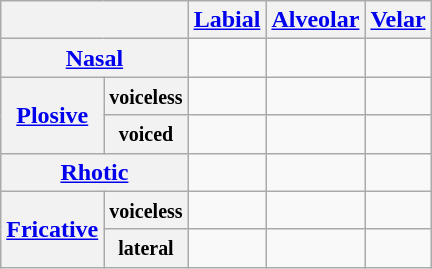<table class="wikitable" style="text-align:center">
<tr>
<th colspan="2"></th>
<th><a href='#'>Labial</a></th>
<th><a href='#'>Alveolar</a></th>
<th><a href='#'>Velar</a></th>
</tr>
<tr>
<th colspan="2"><a href='#'>Nasal</a></th>
<td></td>
<td></td>
<td></td>
</tr>
<tr>
<th rowspan="2"><a href='#'>Plosive</a></th>
<th><small>voiceless</small></th>
<td></td>
<td></td>
<td></td>
</tr>
<tr>
<th><small>voiced</small></th>
<td></td>
<td></td>
<td></td>
</tr>
<tr>
<th colspan="2"><a href='#'>Rhotic</a></th>
<td></td>
<td></td>
<td></td>
</tr>
<tr>
<th rowspan="2"><a href='#'>Fricative</a></th>
<th><small>voiceless</small></th>
<td></td>
<td></td>
<td></td>
</tr>
<tr>
<th><small>lateral</small></th>
<td></td>
<td></td>
<td></td>
</tr>
</table>
